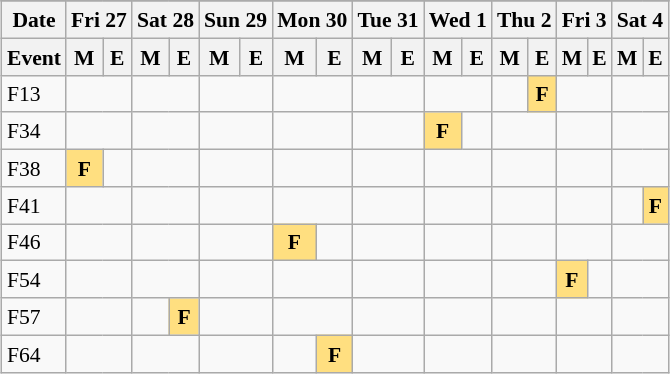<table class="wikitable" style="margin:0.5em auto; font-size:90%; line-height:1.25em;">
<tr align="center">
</tr>
<tr>
<th>Date</th>
<th colspan="2">Fri 27</th>
<th colspan="2">Sat 28</th>
<th colspan="2">Sun 29</th>
<th colspan="2">Mon 30</th>
<th colspan="2">Tue 31</th>
<th colspan="2">Wed 1</th>
<th colspan="2">Thu 2</th>
<th colspan="2">Fri 3</th>
<th colspan="2">Sat 4</th>
</tr>
<tr>
<th>Event</th>
<th>M</th>
<th>E</th>
<th>M</th>
<th>E</th>
<th>M</th>
<th>E</th>
<th>M</th>
<th>E</th>
<th>M</th>
<th>E</th>
<th>M</th>
<th>E</th>
<th>M</th>
<th>E</th>
<th>M</th>
<th>E</th>
<th>M</th>
<th>E</th>
</tr>
<tr align="center">
<td align="left">F13</td>
<td colspan="2"></td>
<td colspan="2"></td>
<td colspan="2"></td>
<td colspan="2"></td>
<td colspan="2"></td>
<td colspan="2"></td>
<td></td>
<td bgcolor="#FFDF80"><strong>F</strong></td>
<td colspan="2"></td>
<td colspan="2"></td>
</tr>
<tr align="center">
<td align="left">F34</td>
<td colspan="2"></td>
<td colspan="2"></td>
<td colspan="2"></td>
<td colspan="2"></td>
<td colspan="2"></td>
<td bgcolor="#FFDF80"><strong>F</strong></td>
<td></td>
<td colspan="2"></td>
<td colspan="2"></td>
<td colspan="2"></td>
</tr>
<tr align="center">
<td align="left">F38</td>
<td bgcolor="#FFDF80"><strong>F</strong></td>
<td></td>
<td colspan="2"></td>
<td colspan="2"></td>
<td colspan="2"></td>
<td colspan="2"></td>
<td colspan="2"></td>
<td colspan="2"></td>
<td colspan="2"></td>
<td colspan="2"></td>
</tr>
<tr align="center">
<td align="left">F41</td>
<td colspan="2"></td>
<td colspan="2"></td>
<td colspan="2"></td>
<td colspan="2"></td>
<td colspan="2"></td>
<td colspan="2"></td>
<td colspan="2"></td>
<td colspan="2"></td>
<td></td>
<td bgcolor="#FFDF80"><strong>F</strong></td>
</tr>
<tr align="center">
<td align="left">F46</td>
<td colspan="2"></td>
<td colspan="2"></td>
<td colspan="2"></td>
<td bgcolor="#FFDF80"><strong>F</strong></td>
<td></td>
<td colspan="2"></td>
<td colspan="2"></td>
<td colspan="2"></td>
<td colspan="2"></td>
<td colspan="2"></td>
</tr>
<tr align="center">
<td align="left">F54</td>
<td colspan="2"></td>
<td colspan="2"></td>
<td colspan="2"></td>
<td colspan="2"></td>
<td colspan="2"></td>
<td colspan="2"></td>
<td colspan="2"></td>
<td bgcolor="#FFDF80"><strong>F</strong></td>
<td></td>
<td colspan="2"></td>
</tr>
<tr align="center">
<td align="left">F57</td>
<td colspan="2"></td>
<td></td>
<td bgcolor="#FFDF80"><strong>F</strong></td>
<td colspan="2"></td>
<td colspan="2"></td>
<td colspan="2"></td>
<td colspan="2"></td>
<td colspan="2"></td>
<td colspan="2"></td>
<td colspan="2"></td>
</tr>
<tr align="center">
<td align="left">F64</td>
<td colspan="2"></td>
<td colspan="2"></td>
<td colspan="2"></td>
<td></td>
<td bgcolor="#FFDF80"><strong>F</strong></td>
<td colspan="2"></td>
<td colspan="2"></td>
<td colspan="2"></td>
<td colspan="2"></td>
<td colspan="2"></td>
</tr>
</table>
